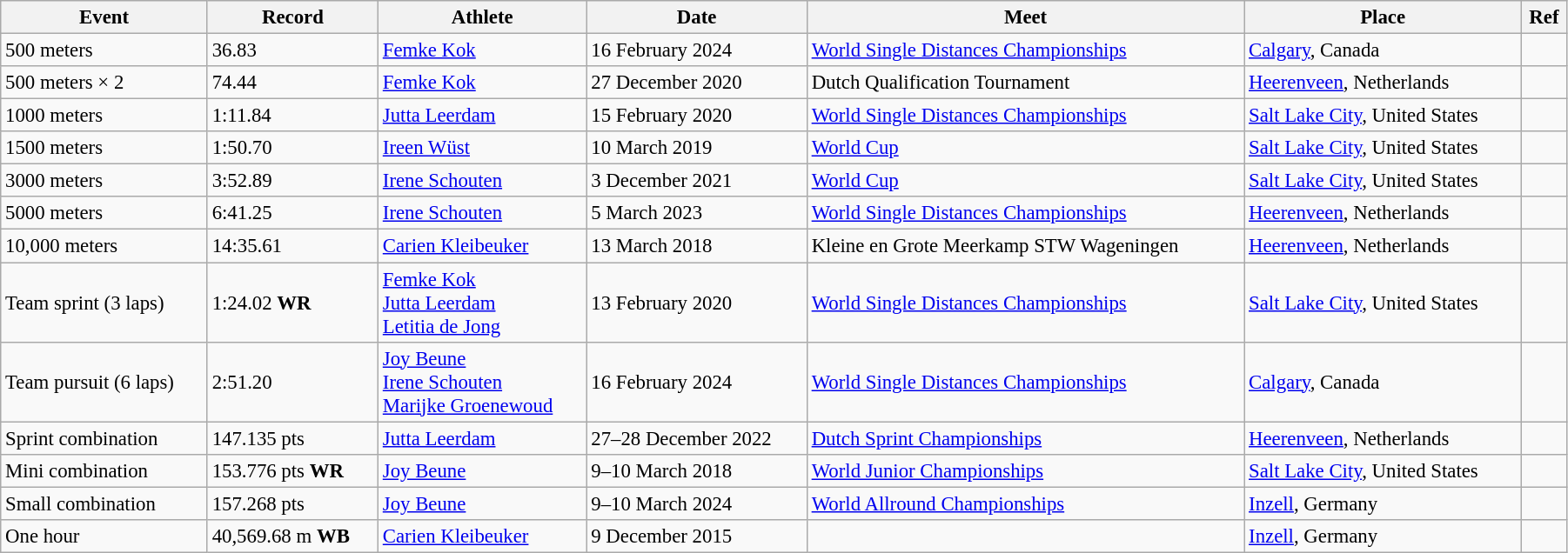<table class="wikitable" style="font-size:95%; width: 95%;">
<tr>
<th>Event</th>
<th>Record</th>
<th>Athlete</th>
<th>Date</th>
<th>Meet</th>
<th>Place</th>
<th>Ref</th>
</tr>
<tr>
<td>500 meters</td>
<td>36.83</td>
<td><a href='#'>Femke Kok</a></td>
<td>16 February 2024</td>
<td><a href='#'>World Single Distances Championships</a></td>
<td><a href='#'>Calgary</a>, Canada</td>
<td></td>
</tr>
<tr>
<td>500 meters × 2</td>
<td>74.44</td>
<td><a href='#'>Femke Kok</a></td>
<td>27 December 2020</td>
<td>Dutch Qualification Tournament</td>
<td><a href='#'>Heerenveen</a>, Netherlands</td>
<td></td>
</tr>
<tr>
<td>1000 meters</td>
<td>1:11.84</td>
<td><a href='#'>Jutta Leerdam</a></td>
<td>15 February 2020</td>
<td><a href='#'>World Single Distances Championships</a></td>
<td><a href='#'>Salt Lake City</a>, United States</td>
<td></td>
</tr>
<tr>
<td>1500 meters</td>
<td>1:50.70</td>
<td><a href='#'>Ireen Wüst</a></td>
<td>10 March 2019</td>
<td><a href='#'>World Cup</a></td>
<td><a href='#'>Salt Lake City</a>, United States</td>
<td></td>
</tr>
<tr>
<td>3000 meters</td>
<td>3:52.89</td>
<td><a href='#'>Irene Schouten</a></td>
<td>3 December 2021</td>
<td><a href='#'>World Cup</a></td>
<td><a href='#'>Salt Lake City</a>, United States</td>
<td></td>
</tr>
<tr>
<td>5000 meters</td>
<td>6:41.25</td>
<td><a href='#'>Irene Schouten</a></td>
<td>5 March 2023</td>
<td><a href='#'>World Single Distances Championships</a></td>
<td><a href='#'>Heerenveen</a>, Netherlands</td>
<td></td>
</tr>
<tr>
<td>10,000 meters</td>
<td>14:35.61</td>
<td><a href='#'>Carien Kleibeuker</a></td>
<td>13 March 2018</td>
<td>Kleine en Grote Meerkamp STW Wageningen</td>
<td><a href='#'>Heerenveen</a>, Netherlands</td>
<td></td>
</tr>
<tr>
<td>Team sprint (3 laps)</td>
<td>1:24.02 <strong>WR</strong></td>
<td><a href='#'>Femke Kok</a><br><a href='#'>Jutta Leerdam</a><br><a href='#'>Letitia de Jong</a></td>
<td>13 February 2020</td>
<td><a href='#'>World Single Distances Championships</a></td>
<td><a href='#'>Salt Lake City</a>, United States</td>
<td></td>
</tr>
<tr>
<td>Team pursuit (6 laps)</td>
<td>2:51.20</td>
<td><a href='#'>Joy Beune</a><br><a href='#'>Irene Schouten</a><br><a href='#'>Marijke Groenewoud</a></td>
<td>16 February 2024</td>
<td><a href='#'>World Single Distances Championships</a></td>
<td><a href='#'>Calgary</a>, Canada</td>
<td></td>
</tr>
<tr>
<td>Sprint combination</td>
<td>147.135 pts</td>
<td><a href='#'>Jutta Leerdam</a></td>
<td>27–28 December 2022</td>
<td><a href='#'>Dutch Sprint Championships</a></td>
<td><a href='#'>Heerenveen</a>, Netherlands</td>
<td></td>
</tr>
<tr>
<td>Mini combination</td>
<td>153.776 pts <strong>WR</strong></td>
<td><a href='#'>Joy Beune</a></td>
<td>9–10 March 2018</td>
<td><a href='#'>World Junior Championships</a></td>
<td><a href='#'>Salt Lake City</a>, United States</td>
<td></td>
</tr>
<tr>
<td>Small combination</td>
<td>157.268 pts</td>
<td><a href='#'>Joy Beune</a></td>
<td>9–10 March 2024</td>
<td><a href='#'>World Allround Championships</a></td>
<td><a href='#'>Inzell</a>, Germany</td>
<td></td>
</tr>
<tr>
<td>One hour</td>
<td>40,569.68 m <strong>WB</strong></td>
<td><a href='#'>Carien Kleibeuker</a></td>
<td>9 December 2015</td>
<td></td>
<td><a href='#'>Inzell</a>, Germany</td>
<td></td>
</tr>
</table>
